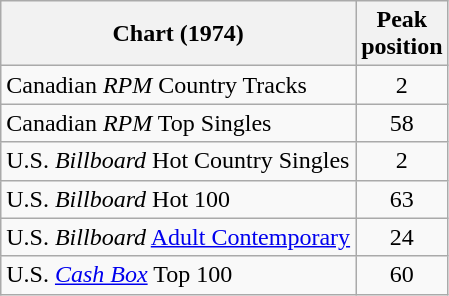<table class="wikitable sortable">
<tr>
<th align="left">Chart (1974)</th>
<th align="center">Peak<br>position</th>
</tr>
<tr>
<td>Canadian <em>RPM</em> Country Tracks</td>
<td align="center">2</td>
</tr>
<tr>
<td>Canadian <em>RPM</em> Top Singles</td>
<td align="center">58</td>
</tr>
<tr>
<td>U.S. <em>Billboard</em> Hot Country Singles</td>
<td align="center">2</td>
</tr>
<tr>
<td>U.S. <em>Billboard</em> Hot 100</td>
<td align="center">63</td>
</tr>
<tr>
<td>U.S. <em>Billboard</em> <a href='#'>Adult Contemporary</a></td>
<td align="center">24</td>
</tr>
<tr>
<td>U.S. <a href='#'><em>Cash Box</em></a> Top 100</td>
<td align="center">60</td>
</tr>
</table>
